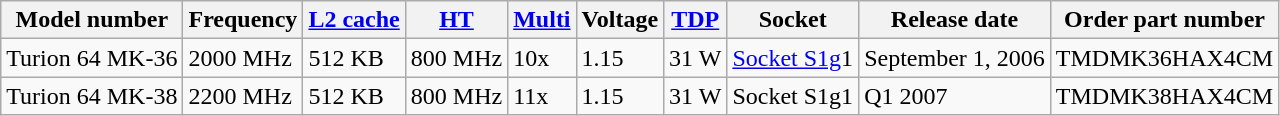<table class="wikitable">
<tr>
<th>Model number</th>
<th>Frequency</th>
<th><a href='#'>L2 cache</a></th>
<th><a href='#'>HT</a></th>
<th><a href='#'>Multi</a></th>
<th>Voltage</th>
<th><a href='#'>TDP</a></th>
<th>Socket</th>
<th>Release date</th>
<th>Order part number</th>
</tr>
<tr>
<td>Turion 64 MK-36</td>
<td>2000 MHz</td>
<td>512 KB</td>
<td>800 MHz</td>
<td>10x</td>
<td>1.15</td>
<td>31 W</td>
<td><a href='#'>Socket S1g</a>1</td>
<td>September 1, 2006</td>
<td>TMDMK36HAX4CM</td>
</tr>
<tr>
<td>Turion 64 MK-38</td>
<td>2200 MHz</td>
<td>512 KB</td>
<td>800 MHz</td>
<td>11x</td>
<td>1.15</td>
<td>31 W</td>
<td>Socket S1g1</td>
<td>Q1 2007</td>
<td>TMDMK38HAX4CM</td>
</tr>
</table>
